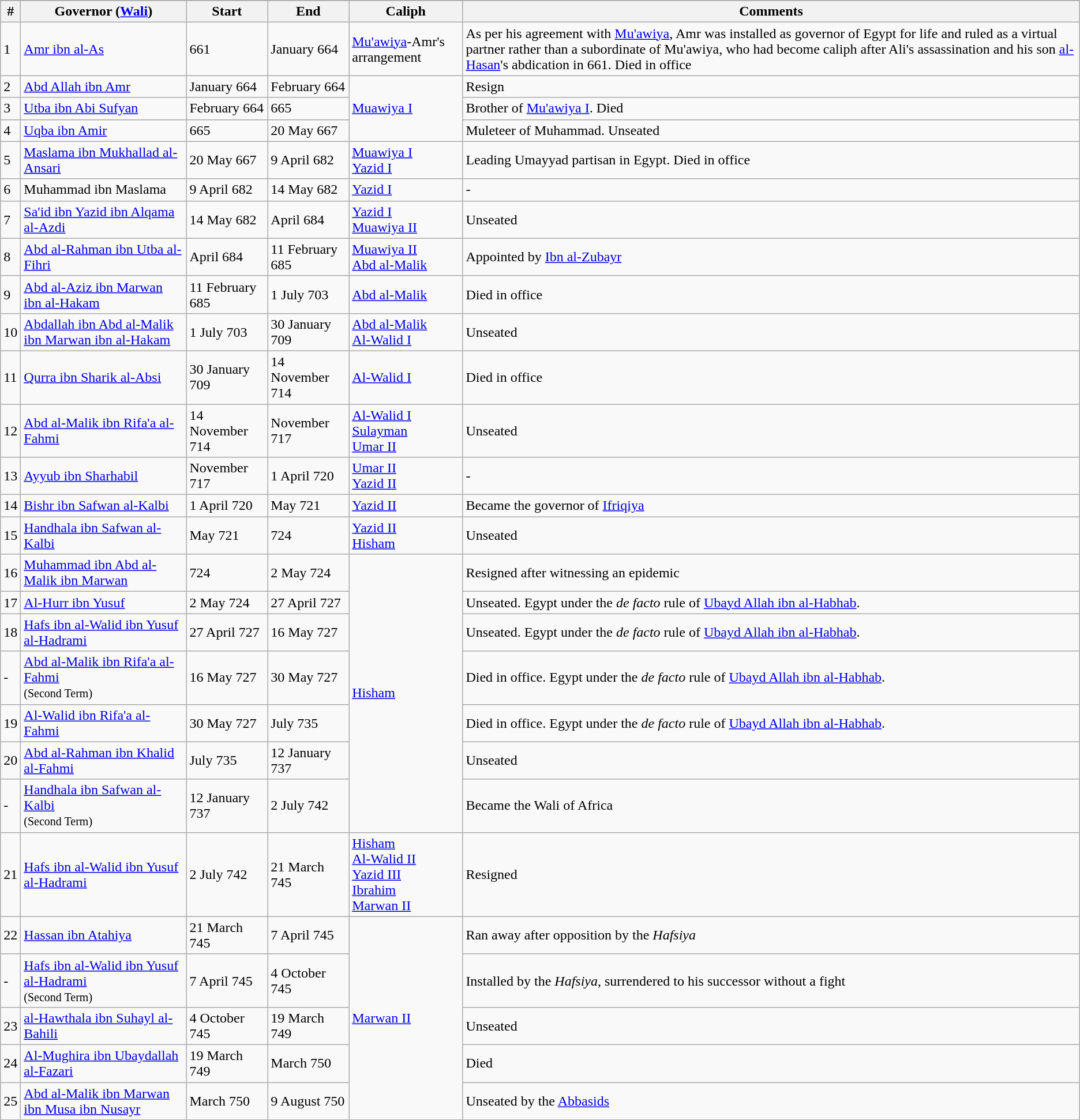<table class="wikitable">
<tr style="background:#cccccc">
</tr>
<tr>
<th>#</th>
<th>Governor (<a href='#'>Wali</a>)</th>
<th>Start</th>
<th>End</th>
<th>Caliph</th>
<th>Comments</th>
</tr>
<tr>
<td>1</td>
<td><a href='#'>Amr ibn al-As</a></td>
<td>661</td>
<td>January 664</td>
<td><a href='#'>Mu'awiya</a>-Amr's arrangement</td>
<td>As per his agreement with <a href='#'>Mu'awiya</a>, Amr was installed as governor of Egypt for life and ruled as a virtual partner rather than a subordinate of Mu'awiya, who had become caliph after Ali's assassination and his son <a href='#'>al-Hasan</a>'s abdication in 661. Died in office</td>
</tr>
<tr>
<td>2</td>
<td><a href='#'>Abd Allah ibn Amr</a></td>
<td>January 664</td>
<td>February 664</td>
<td rowspan=3><a href='#'>Muawiya I</a></td>
<td>Resign</td>
</tr>
<tr>
<td>3</td>
<td><a href='#'>Utba ibn Abi Sufyan</a></td>
<td>February 664</td>
<td>665</td>
<td>Brother of <a href='#'>Mu'awiya I</a>. Died</td>
</tr>
<tr>
<td>4</td>
<td><a href='#'>Uqba ibn Amir</a></td>
<td>665</td>
<td>20 May 667</td>
<td>Muleteer of Muhammad. Unseated</td>
</tr>
<tr>
<td>5</td>
<td><a href='#'>Maslama ibn Mukhallad al-Ansari</a></td>
<td>20 May 667</td>
<td>9 April 682</td>
<td><a href='#'>Muawiya I</a><br><a href='#'>Yazid I</a></td>
<td>Leading Umayyad partisan in Egypt. Died in office</td>
</tr>
<tr>
<td>6</td>
<td>Muhammad ibn Maslama</td>
<td>9 April 682</td>
<td>14 May 682</td>
<td><a href='#'>Yazid I</a></td>
<td>-</td>
</tr>
<tr>
<td>7</td>
<td><a href='#'>Sa'id ibn Yazid ibn Alqama al-Azdi</a></td>
<td>14 May 682</td>
<td>April 684</td>
<td><a href='#'>Yazid I</a><br><a href='#'>Muawiya II</a></td>
<td>Unseated</td>
</tr>
<tr>
<td>8</td>
<td><a href='#'>Abd al-Rahman ibn Utba al-Fihri</a></td>
<td>April 684</td>
<td>11 February 685</td>
<td><a href='#'>Muawiya II</a><br><a href='#'>Abd al-Malik</a></td>
<td>Appointed by <a href='#'>Ibn al-Zubayr</a></td>
</tr>
<tr>
<td>9</td>
<td><a href='#'>Abd al-Aziz ibn Marwan ibn al-Hakam</a></td>
<td>11 February 685</td>
<td>1 July 703</td>
<td><a href='#'>Abd al-Malik</a></td>
<td>Died in office</td>
</tr>
<tr>
<td>10</td>
<td><a href='#'>Abdallah ibn Abd al-Malik ibn Marwan ibn al-Hakam</a></td>
<td>1 July 703</td>
<td>30 January 709</td>
<td><a href='#'>Abd al-Malik</a><br><a href='#'>Al-Walid I</a></td>
<td>Unseated</td>
</tr>
<tr>
<td>11</td>
<td><a href='#'>Qurra ibn Sharik al-Absi</a></td>
<td>30 January 709</td>
<td>14 November 714</td>
<td><a href='#'>Al-Walid I</a></td>
<td>Died in office</td>
</tr>
<tr>
<td>12</td>
<td><a href='#'>Abd al-Malik ibn Rifa'a al-Fahmi</a></td>
<td>14 November 714</td>
<td>November 717</td>
<td><a href='#'>Al-Walid I</a><br><a href='#'>Sulayman</a><br><a href='#'>Umar II</a></td>
<td>Unseated</td>
</tr>
<tr>
<td>13</td>
<td><a href='#'>Ayyub ibn Sharhabil</a></td>
<td>November 717</td>
<td>1 April 720</td>
<td><a href='#'>Umar II</a><br><a href='#'>Yazid II</a></td>
<td>-</td>
</tr>
<tr>
<td>14</td>
<td><a href='#'>Bishr ibn Safwan al-Kalbi</a></td>
<td>1 April 720</td>
<td>May 721</td>
<td><a href='#'>Yazid II</a></td>
<td>Became the governor of <a href='#'>Ifriqiya</a></td>
</tr>
<tr>
<td>15</td>
<td><a href='#'>Handhala ibn Safwan al-Kalbi</a></td>
<td>May 721</td>
<td>724</td>
<td><a href='#'>Yazid II</a><br><a href='#'>Hisham</a></td>
<td>Unseated</td>
</tr>
<tr>
<td>16</td>
<td><a href='#'>Muhammad ibn Abd al-Malik ibn Marwan</a></td>
<td>724</td>
<td>2 May 724</td>
<td rowspan=7><a href='#'>Hisham</a></td>
<td>Resigned after witnessing an epidemic</td>
</tr>
<tr>
<td>17</td>
<td><a href='#'>Al-Hurr ibn Yusuf</a></td>
<td>2 May 724</td>
<td>27 April 727</td>
<td>Unseated. Egypt under the <em>de facto</em> rule of <a href='#'>Ubayd Allah ibn al-Habhab</a>.</td>
</tr>
<tr>
<td>18</td>
<td><a href='#'>Hafs ibn al-Walid ibn Yusuf al-Hadrami</a></td>
<td>27 April 727</td>
<td>16 May 727</td>
<td>Unseated. Egypt under the <em>de facto</em> rule of <a href='#'>Ubayd Allah ibn al-Habhab</a>.</td>
</tr>
<tr>
<td>-</td>
<td><a href='#'>Abd al-Malik ibn Rifa'a al-Fahmi</a><br><small>(Second Term)</small></td>
<td>16 May 727</td>
<td>30 May 727</td>
<td>Died in office. Egypt under the <em>de facto</em> rule of <a href='#'>Ubayd Allah ibn al-Habhab</a>.</td>
</tr>
<tr>
<td>19</td>
<td><a href='#'>Al-Walid ibn Rifa'a al-Fahmi</a></td>
<td>30 May 727</td>
<td>July 735</td>
<td>Died in office. Egypt under the <em>de facto</em> rule of <a href='#'>Ubayd Allah ibn al-Habhab</a>.</td>
</tr>
<tr>
<td>20</td>
<td><a href='#'>Abd al-Rahman ibn Khalid al-Fahmi</a></td>
<td>July 735</td>
<td>12 January 737</td>
<td>Unseated</td>
</tr>
<tr>
<td>-</td>
<td><a href='#'>Handhala ibn Safwan al-Kalbi</a><br><small>(Second Term)</small></td>
<td>12 January 737</td>
<td>2 July 742</td>
<td>Became the Wali of Africa</td>
</tr>
<tr>
<td>21</td>
<td><a href='#'>Hafs ibn al-Walid ibn Yusuf al-Hadrami</a></td>
<td>2 July 742</td>
<td>21 March 745</td>
<td><a href='#'>Hisham</a><br><a href='#'>Al-Walid II</a><br><a href='#'>Yazid III</a><br><a href='#'>Ibrahim</a><br><a href='#'>Marwan II</a></td>
<td>Resigned</td>
</tr>
<tr>
<td>22</td>
<td><a href='#'>Hassan ibn Atahiya</a></td>
<td>21 March 745</td>
<td>7 April 745</td>
<td rowspan=5><a href='#'>Marwan II</a></td>
<td>Ran away after opposition by the <em>Hafsiya</em></td>
</tr>
<tr>
<td>-</td>
<td><a href='#'>Hafs ibn al-Walid ibn Yusuf al-Hadrami</a><br><small>(Second Term)</small></td>
<td>7 April 745</td>
<td>4 October 745</td>
<td>Installed by the <em>Hafsiya</em>, surrendered to his successor without a fight</td>
</tr>
<tr>
<td>23</td>
<td><a href='#'>al-Hawthala ibn Suhayl al-Bahili</a></td>
<td>4 October 745</td>
<td>19 March 749</td>
<td>Unseated</td>
</tr>
<tr>
<td>24</td>
<td><a href='#'>Al-Mughira ibn Ubaydallah al-Fazari</a></td>
<td>19 March 749</td>
<td>March 750</td>
<td>Died</td>
</tr>
<tr>
<td>25</td>
<td><a href='#'>Abd al-Malik ibn Marwan ibn Musa ibn Nusayr</a></td>
<td>March 750</td>
<td>9 August 750</td>
<td>Unseated by the <a href='#'>Abbasids</a></td>
</tr>
</table>
